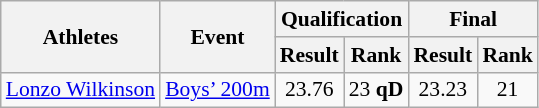<table class="wikitable" border="1" style="font-size:90%">
<tr>
<th rowspan=2>Athletes</th>
<th rowspan=2>Event</th>
<th colspan=2>Qualification</th>
<th colspan=2>Final</th>
</tr>
<tr>
<th>Result</th>
<th>Rank</th>
<th>Result</th>
<th>Rank</th>
</tr>
<tr>
<td><a href='#'>Lonzo Wilkinson</a></td>
<td><a href='#'>Boys’ 200m</a></td>
<td align=center>23.76</td>
<td align=center>23 <strong>qD</strong></td>
<td align=center>23.23</td>
<td align=center>21</td>
</tr>
</table>
